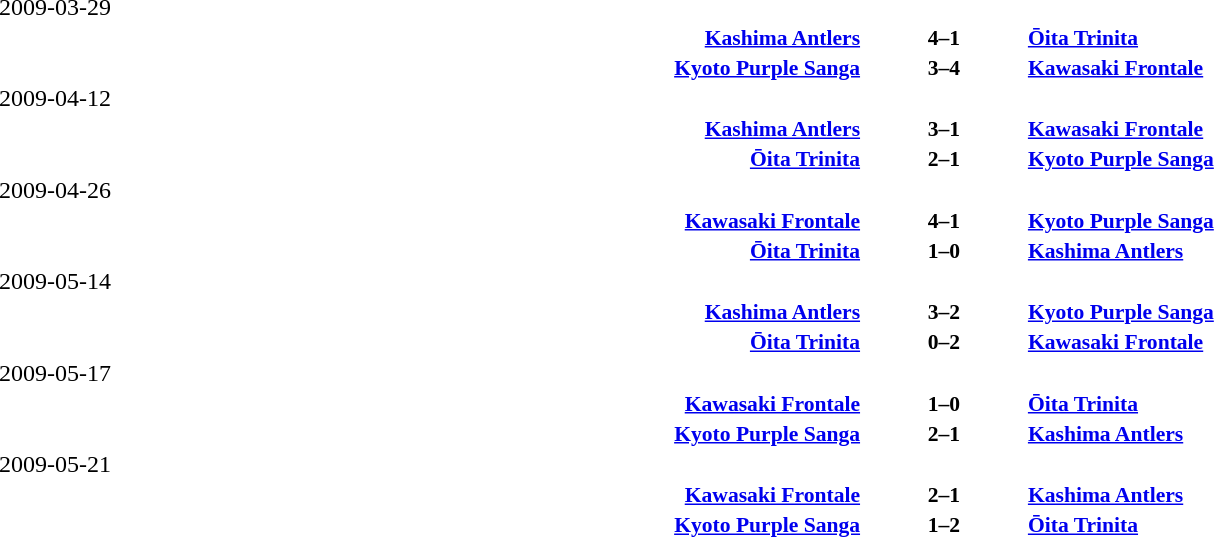<table width=100% cellspacing=1>
<tr>
<th></th>
<th></th>
<th></th>
</tr>
<tr>
<td>2009-03-29</td>
</tr>
<tr style=font-size:90%>
<td align=right><strong><a href='#'>Kashima Antlers</a></strong></td>
<td align=center><strong>4–1</strong></td>
<td><strong><a href='#'>Ōita Trinita</a></strong></td>
</tr>
<tr style=font-size:90%>
<td align=right><strong><a href='#'>Kyoto Purple Sanga</a></strong></td>
<td align=center><strong>3–4</strong></td>
<td><strong><a href='#'>Kawasaki Frontale</a></strong></td>
</tr>
<tr>
<td>2009-04-12</td>
</tr>
<tr style=font-size:90%>
<td align=right><strong><a href='#'>Kashima Antlers</a></strong></td>
<td align=center><strong>3–1</strong></td>
<td><strong><a href='#'>Kawasaki Frontale</a></strong></td>
</tr>
<tr style=font-size:90%>
<td align=right><strong><a href='#'>Ōita Trinita</a></strong></td>
<td align=center><strong>2–1</strong></td>
<td><strong><a href='#'>Kyoto Purple Sanga</a></strong></td>
</tr>
<tr>
<td>2009-04-26</td>
</tr>
<tr style=font-size:90%>
<td align=right><strong><a href='#'>Kawasaki Frontale</a></strong></td>
<td align=center><strong>4–1</strong></td>
<td><strong><a href='#'>Kyoto Purple Sanga</a></strong></td>
</tr>
<tr style=font-size:90%>
<td align=right><strong><a href='#'>Ōita Trinita</a></strong></td>
<td align=center><strong>1–0</strong></td>
<td><strong><a href='#'>Kashima Antlers</a></strong></td>
</tr>
<tr>
<td>2009-05-14</td>
</tr>
<tr style=font-size:90%>
<td align=right><strong><a href='#'>Kashima Antlers</a></strong></td>
<td align=center><strong>3–2</strong></td>
<td><strong><a href='#'>Kyoto Purple Sanga</a></strong></td>
</tr>
<tr style=font-size:90%>
<td align=right><strong><a href='#'>Ōita Trinita</a></strong></td>
<td align=center><strong>0–2</strong></td>
<td><strong><a href='#'>Kawasaki Frontale</a></strong></td>
</tr>
<tr>
<td>2009-05-17</td>
</tr>
<tr style=font-size:90%>
<td align=right><strong><a href='#'>Kawasaki Frontale</a></strong></td>
<td align=center><strong>1–0</strong></td>
<td><strong><a href='#'>Ōita Trinita</a></strong></td>
</tr>
<tr style=font-size:90%>
<td align=right><strong><a href='#'>Kyoto Purple Sanga</a></strong></td>
<td align=center><strong>2–1</strong></td>
<td><strong><a href='#'>Kashima Antlers</a></strong></td>
</tr>
<tr>
<td>2009-05-21</td>
</tr>
<tr style=font-size:90%>
<td align=right><strong><a href='#'>Kawasaki Frontale</a></strong></td>
<td align=center><strong>2–1</strong></td>
<td><strong><a href='#'>Kashima Antlers</a></strong></td>
</tr>
<tr style=font-size:90%>
<td align=right><strong><a href='#'>Kyoto Purple Sanga</a></strong></td>
<td align=center><strong>1–2</strong></td>
<td><strong><a href='#'>Ōita Trinita</a></strong></td>
</tr>
</table>
